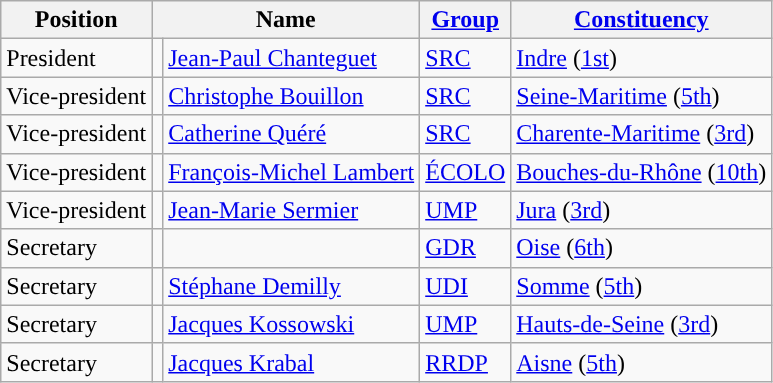<table class="wikitable">
<tr>
<th>Position</th>
<th colspan="2">Name</th>
<th><a href='#'>Group</a></th>
<th><a href='#'>Constituency</a></th>
</tr>
<tr>
<td>President</td>
<td style="background:"></td>
<td><a href='#'>Jean-Paul Chanteguet</a></td>
<td><a href='#'>SRC</a></td>
<td><a href='#'>Indre</a> (<a href='#'>1st</a>)</td>
</tr>
<tr>
<td>Vice-president</td>
<td style="background:"></td>
<td><a href='#'>Christophe Bouillon</a></td>
<td><a href='#'>SRC</a></td>
<td><a href='#'>Seine-Maritime</a> (<a href='#'>5th</a>)</td>
</tr>
<tr>
<td>Vice-president</td>
<td style="background:"></td>
<td><a href='#'>Catherine Quéré</a></td>
<td><a href='#'>SRC</a></td>
<td><a href='#'>Charente-Maritime</a> (<a href='#'>3rd</a>)</td>
</tr>
<tr>
<td>Vice-president</td>
<td style="background:"></td>
<td><a href='#'>François-Michel Lambert</a></td>
<td><a href='#'>ÉCOLO</a></td>
<td><a href='#'>Bouches-du-Rhône</a> (<a href='#'>10th</a>)</td>
</tr>
<tr>
<td>Vice-president</td>
<td style="background:"></td>
<td><a href='#'>Jean-Marie Sermier</a></td>
<td><a href='#'>UMP</a></td>
<td><a href='#'>Jura</a> (<a href='#'>3rd</a>)</td>
</tr>
<tr>
<td>Secretary</td>
<td style="background:"></td>
<td></td>
<td><a href='#'>GDR</a></td>
<td><a href='#'>Oise</a> (<a href='#'>6th</a>)</td>
</tr>
<tr>
<td>Secretary</td>
<td style="background:"></td>
<td><a href='#'>Stéphane Demilly</a></td>
<td><a href='#'>UDI</a></td>
<td><a href='#'>Somme</a> (<a href='#'>5th</a>)</td>
</tr>
<tr>
<td>Secretary</td>
<td style="background:"></td>
<td><a href='#'>Jacques Kossowski</a></td>
<td><a href='#'>UMP</a></td>
<td><a href='#'>Hauts-de-Seine</a> (<a href='#'>3rd</a>)</td>
</tr>
<tr>
<td>Secretary</td>
<td style="background:"></td>
<td><a href='#'>Jacques Krabal</a></td>
<td><a href='#'>RRDP</a></td>
<td><a href='#'>Aisne</a> (<a href='#'>5th</a>)</td>
</tr>
</table>
